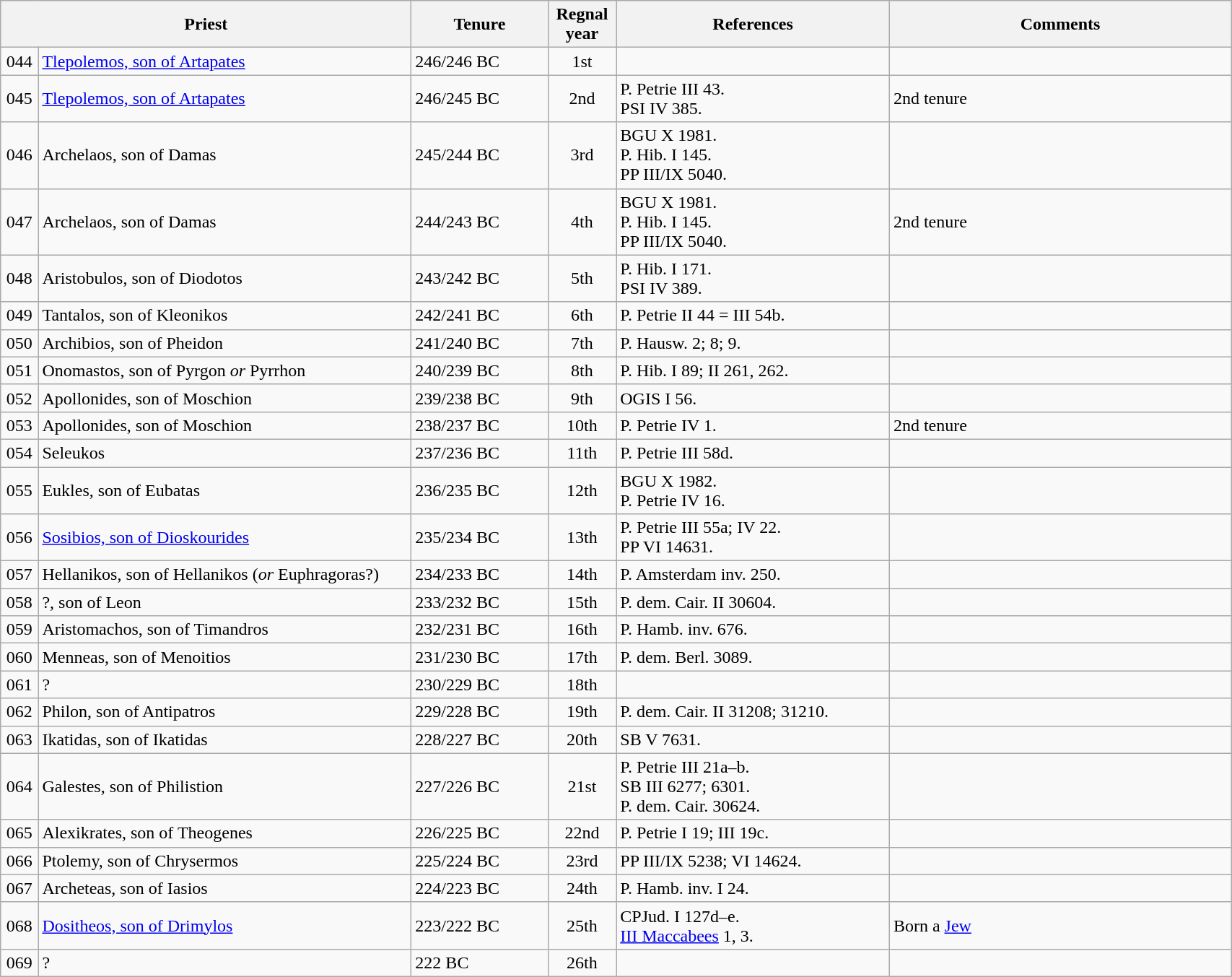<table class="wikitable" style="width:90%;">
<tr style="background-color:#f9f9f9;">
<th bgcolor="#FFDEAD" style="width:30%;" colspan="2"><strong>Priest</strong></th>
<th bgcolor="#FFDEAD" style="width:10%;">Tenure</th>
<th bgcolor="#FFDEAD" style="width:5%;">Regnal year</th>
<th bgcolor="#FFDEAD" style="width:20%;">References</th>
<th bgcolor="#FFDEAD" style="width:25%;">Comments</th>
</tr>
<tr>
<td align="center">044</td>
<td><a href='#'>Tlepolemos, son of Artapates</a></td>
<td>246/246 BC</td>
<td align="center">1st</td>
<td></td>
<td></td>
</tr>
<tr>
<td align="center">045</td>
<td><a href='#'>Tlepolemos, son of Artapates</a></td>
<td>246/245 BC</td>
<td align="center">2nd</td>
<td>P. Petrie III 43.<br>PSI IV 385.</td>
<td>2nd tenure</td>
</tr>
<tr>
<td align="center">046</td>
<td>Archelaos, son of Damas</td>
<td>245/244 BC</td>
<td align="center">3rd</td>
<td>BGU X 1981.<br>P. Hib. I 145.<br>PP III/IX 5040.</td>
<td></td>
</tr>
<tr>
<td align="center">047</td>
<td>Archelaos, son of Damas</td>
<td>244/243 BC</td>
<td align="center">4th</td>
<td>BGU X 1981.<br>P. Hib. I 145.<br>PP III/IX 5040.</td>
<td>2nd tenure</td>
</tr>
<tr>
<td align="center">048</td>
<td>Aristobulos, son of Diodotos</td>
<td>243/242 BC</td>
<td align="center">5th</td>
<td>P. Hib. I 171.<br>PSI IV 389.</td>
<td></td>
</tr>
<tr>
<td align="center">049</td>
<td>Tantalos, son of Kleonikos</td>
<td>242/241 BC</td>
<td align="center">6th</td>
<td>P. Petrie II 44 = III 54b.</td>
<td></td>
</tr>
<tr>
<td align="center">050</td>
<td>Archibios, son of Pheidon</td>
<td>241/240 BC</td>
<td align="center">7th</td>
<td>P. Hausw. 2; 8; 9.</td>
<td></td>
</tr>
<tr>
<td align="center">051</td>
<td>Onomastos, son of Pyrgon <em>or</em> Pyrrhon</td>
<td>240/239 BC</td>
<td align="center">8th</td>
<td>P. Hib. I 89; II 261, 262.</td>
<td></td>
</tr>
<tr>
<td align="center">052</td>
<td>Apollonides, son of Moschion</td>
<td>239/238 BC</td>
<td align="center">9th</td>
<td>OGIS I 56.</td>
<td></td>
</tr>
<tr>
<td align="center">053</td>
<td>Apollonides, son of Moschion</td>
<td>238/237 BC</td>
<td align="center">10th</td>
<td>P. Petrie IV 1.</td>
<td>2nd tenure</td>
</tr>
<tr>
<td align="center">054</td>
<td>Seleukos</td>
<td>237/236 BC</td>
<td align="center">11th</td>
<td>P. Petrie III 58d.</td>
<td></td>
</tr>
<tr>
<td align="center">055</td>
<td>Eukles, son of Eubatas</td>
<td>236/235 BC</td>
<td align="center">12th</td>
<td>BGU X 1982.<br>P. Petrie IV 16.</td>
<td></td>
</tr>
<tr>
<td align="center">056</td>
<td><a href='#'>Sosibios, son of Dioskourides</a></td>
<td>235/234 BC</td>
<td align="center">13th</td>
<td>P. Petrie III 55a; IV 22.<br>PP VI 14631.</td>
<td></td>
</tr>
<tr>
<td align="center">057</td>
<td>Hellanikos, son of Hellanikos (<em>or</em> Euphragoras?)</td>
<td>234/233 BC</td>
<td align="center">14th</td>
<td>P. Amsterdam inv. 250.</td>
<td></td>
</tr>
<tr>
<td align="center">058</td>
<td>?, son of Leon</td>
<td>233/232 BC</td>
<td align="center">15th</td>
<td>P. dem. Cair. II 30604.</td>
<td></td>
</tr>
<tr>
<td align="center">059</td>
<td>Aristomachos, son of Timandros</td>
<td>232/231 BC</td>
<td align="center">16th</td>
<td>P. Hamb. inv. 676.</td>
<td></td>
</tr>
<tr>
<td align="center">060</td>
<td>Menneas, son of Menoitios</td>
<td>231/230 BC</td>
<td align="center">17th</td>
<td>P. dem. Berl. 3089.</td>
<td></td>
</tr>
<tr>
<td align="center">061</td>
<td>?</td>
<td>230/229 BC</td>
<td align="center">18th</td>
<td></td>
<td></td>
</tr>
<tr>
<td align="center">062</td>
<td>Philon, son of Antipatros</td>
<td>229/228 BC</td>
<td align="center">19th</td>
<td>P. dem. Cair. II 31208; 31210.</td>
<td></td>
</tr>
<tr>
<td align="center">063</td>
<td>Ikatidas, son of Ikatidas</td>
<td>228/227 BC</td>
<td align="center">20th</td>
<td>SB V 7631.</td>
<td></td>
</tr>
<tr>
<td align="center">064</td>
<td>Galestes, son of Philistion</td>
<td>227/226 BC</td>
<td align="center">21st</td>
<td>P. Petrie III 21a–b.<br>SB III 6277; 6301.<br>P. dem. Cair. 30624.</td>
<td></td>
</tr>
<tr>
<td align="center">065</td>
<td>Alexikrates, son of Theogenes</td>
<td>226/225 BC</td>
<td align="center">22nd</td>
<td>P. Petrie I 19; III 19c.</td>
<td></td>
</tr>
<tr>
<td align="center">066</td>
<td>Ptolemy, son of Chrysermos</td>
<td>225/224 BC</td>
<td align="center">23rd</td>
<td>PP III/IX 5238; VI 14624.</td>
<td></td>
</tr>
<tr>
<td align="center">067</td>
<td>Archeteas, son of Iasios</td>
<td>224/223 BC</td>
<td align="center">24th</td>
<td>P. Hamb. inv. I 24.</td>
<td></td>
</tr>
<tr>
<td align="center">068</td>
<td><a href='#'>Dositheos, son of Drimylos</a></td>
<td>223/222 BC</td>
<td align="center">25th</td>
<td>CPJud. I 127d–e.<br><a href='#'>III Maccabees</a> 1, 3.</td>
<td>Born a <a href='#'>Jew</a></td>
</tr>
<tr>
<td align="center">069</td>
<td>?</td>
<td>222 BC</td>
<td align="center">26th</td>
<td></td>
<td></td>
</tr>
</table>
